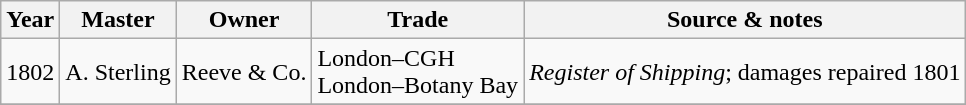<table class=" wikitable">
<tr>
<th>Year</th>
<th>Master</th>
<th>Owner</th>
<th>Trade</th>
<th>Source & notes</th>
</tr>
<tr>
<td>1802</td>
<td>A. Sterling</td>
<td>Reeve & Co.</td>
<td>London–CGH<br>London–Botany Bay</td>
<td><em>Register of Shipping</em>; damages repaired 1801</td>
</tr>
<tr>
</tr>
</table>
